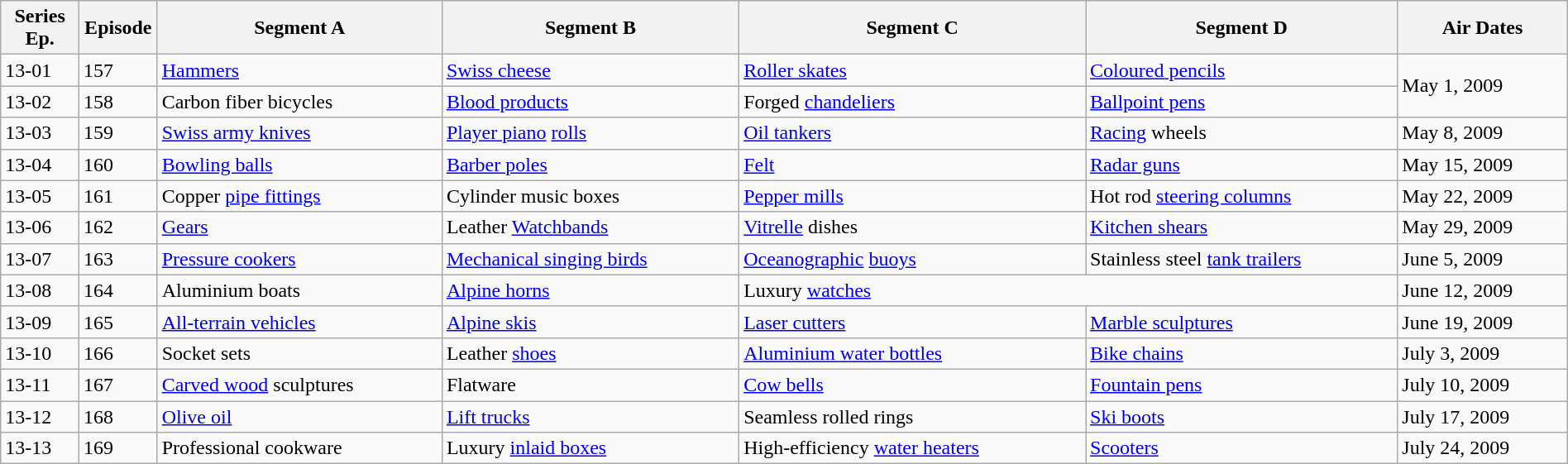<table class="wikitable" style="width:100%;">
<tr>
<th style="width:5%;">Series Ep.</th>
<th style="width:5%;">Episode</th>
<th>Segment A</th>
<th>Segment B</th>
<th>Segment C</th>
<th>Segment D</th>
<th>Air Dates</th>
</tr>
<tr>
<td>13-01</td>
<td>157</td>
<td><a href='#'>Hammers</a></td>
<td><a href='#'>Swiss cheese</a></td>
<td><a href='#'>Roller skates</a></td>
<td><a href='#'>Coloured pencils</a></td>
<td rowspan="2">May 1, 2009</td>
</tr>
<tr>
<td>13-02</td>
<td>158</td>
<td>Carbon fiber bicycles</td>
<td><a href='#'>Blood products</a></td>
<td>Forged <a href='#'>chandeliers</a></td>
<td><a href='#'>Ballpoint pens</a></td>
</tr>
<tr>
<td>13-03</td>
<td>159</td>
<td><a href='#'>Swiss army knives</a></td>
<td><a href='#'>Player piano</a> <a href='#'>rolls</a></td>
<td><a href='#'>Oil tankers</a></td>
<td><a href='#'>Racing</a> wheels</td>
<td>May 8, 2009</td>
</tr>
<tr>
<td>13-04</td>
<td>160</td>
<td><a href='#'>Bowling balls</a></td>
<td><a href='#'>Barber poles</a></td>
<td><a href='#'>Felt</a></td>
<td><a href='#'>Radar guns</a></td>
<td>May 15, 2009</td>
</tr>
<tr>
<td>13-05</td>
<td>161</td>
<td>Copper <a href='#'>pipe fittings</a></td>
<td>Cylinder music boxes</td>
<td><a href='#'>Pepper mills</a></td>
<td>Hot rod <a href='#'>steering columns</a></td>
<td>May 22, 2009</td>
</tr>
<tr>
<td>13-06</td>
<td>162</td>
<td><a href='#'>Gears</a></td>
<td>Leather <a href='#'>Watchbands</a></td>
<td><a href='#'>Vitrelle</a> dishes</td>
<td><a href='#'>Kitchen shears</a></td>
<td>May 29, 2009</td>
</tr>
<tr>
<td>13-07</td>
<td>163</td>
<td><a href='#'>Pressure cookers</a></td>
<td><a href='#'>Mechanical singing birds</a></td>
<td><a href='#'>Oceanographic</a> <a href='#'>buoys</a></td>
<td>Stainless steel <a href='#'>tank trailers</a></td>
<td>June 5, 2009</td>
</tr>
<tr>
<td>13-08</td>
<td>164</td>
<td>Aluminium boats</td>
<td><a href='#'>Alpine horns</a></td>
<td colspan="2">Luxury <a href='#'>watches</a></td>
<td>June 12, 2009</td>
</tr>
<tr>
<td>13-09</td>
<td>165</td>
<td><a href='#'>All-terrain vehicles</a></td>
<td><a href='#'>Alpine skis</a></td>
<td><a href='#'>Laser cutters</a></td>
<td><a href='#'>Marble sculptures</a></td>
<td>June 19, 2009</td>
</tr>
<tr>
<td>13-10</td>
<td>166</td>
<td>Socket sets</td>
<td>Leather <a href='#'>shoes</a></td>
<td><a href='#'>Aluminium water bottles</a></td>
<td><a href='#'>Bike chains</a></td>
<td>July 3, 2009</td>
</tr>
<tr>
<td>13-11</td>
<td>167</td>
<td><a href='#'>Carved wood</a> sculptures</td>
<td>Flatware</td>
<td><a href='#'>Cow bells</a></td>
<td><a href='#'>Fountain pens</a></td>
<td>July 10, 2009</td>
</tr>
<tr>
<td>13-12</td>
<td>168</td>
<td><a href='#'>Olive oil</a></td>
<td><a href='#'>Lift trucks</a></td>
<td>Seamless rolled rings</td>
<td><a href='#'>Ski boots</a></td>
<td>July 17, 2009</td>
</tr>
<tr>
<td>13-13</td>
<td>169</td>
<td>Professional cookware</td>
<td>Luxury <a href='#'>inlaid boxes</a></td>
<td>High-efficiency <a href='#'>water heaters</a></td>
<td><a href='#'>Scooters</a></td>
<td>July 24, 2009</td>
</tr>
</table>
